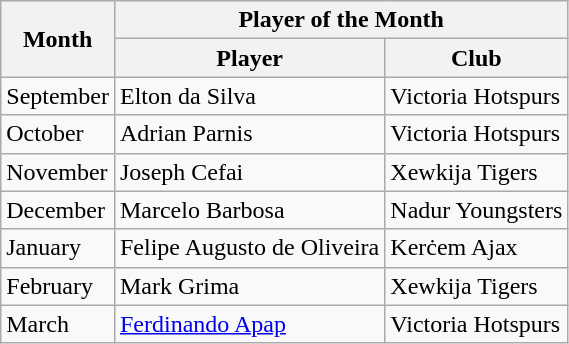<table class="wikitable">
<tr>
<th rowspan="2">Month</th>
<th colspan="2">Player of the Month</th>
</tr>
<tr>
<th>Player</th>
<th>Club</th>
</tr>
<tr>
<td>September</td>
<td> Elton da Silva</td>
<td>Victoria Hotspurs</td>
</tr>
<tr>
<td>October</td>
<td> Adrian Parnis</td>
<td>Victoria Hotspurs</td>
</tr>
<tr>
<td>November</td>
<td> Joseph Cefai</td>
<td>Xewkija Tigers</td>
</tr>
<tr>
<td>December</td>
<td> Marcelo Barbosa</td>
<td>Nadur Youngsters</td>
</tr>
<tr>
<td>January</td>
<td> Felipe Augusto de Oliveira</td>
<td>Kerċem Ajax</td>
</tr>
<tr>
<td>February</td>
<td> Mark Grima</td>
<td>Xewkija Tigers</td>
</tr>
<tr>
<td>March</td>
<td> <a href='#'>Ferdinando Apap</a></td>
<td>Victoria Hotspurs</td>
</tr>
</table>
